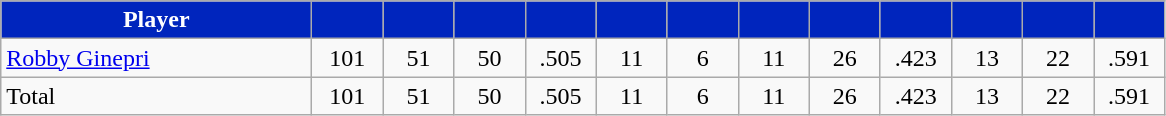<table class="wikitable" style="text-align:center">
<tr>
<th style="background:#0025BD; color:white" width="200px">Player</th>
<th style="background:#0025BD; color:white" width="40px"></th>
<th style="background:#0025BD; color:white" width="40px"></th>
<th style="background:#0025BD; color:white" width="40px"></th>
<th style="background:#0025BD; color:white" width="40px"></th>
<th style="background:#0025BD; color:white" width="40px"></th>
<th style="background:#0025BD; color:white" width="40px"></th>
<th style="background:#0025BD; color:white" width="40px"></th>
<th style="background:#0025BD; color:white" width="40px"></th>
<th style="background:#0025BD; color:white" width="40px"></th>
<th style="background:#0025BD; color:white" width="40px"></th>
<th style="background:#0025BD; color:white" width="40px"></th>
<th style="background:#0025BD; color:white" width="40px"></th>
</tr>
<tr>
<td style="text-align:left"><a href='#'>Robby Ginepri</a></td>
<td>101</td>
<td>51</td>
<td>50</td>
<td>.505</td>
<td>11</td>
<td>6</td>
<td>11</td>
<td>26</td>
<td>.423</td>
<td>13</td>
<td>22</td>
<td>.591</td>
</tr>
<tr>
<td style="text-align:left">Total</td>
<td>101</td>
<td>51</td>
<td>50</td>
<td>.505</td>
<td>11</td>
<td>6</td>
<td>11</td>
<td>26</td>
<td>.423</td>
<td>13</td>
<td>22</td>
<td>.591</td>
</tr>
</table>
